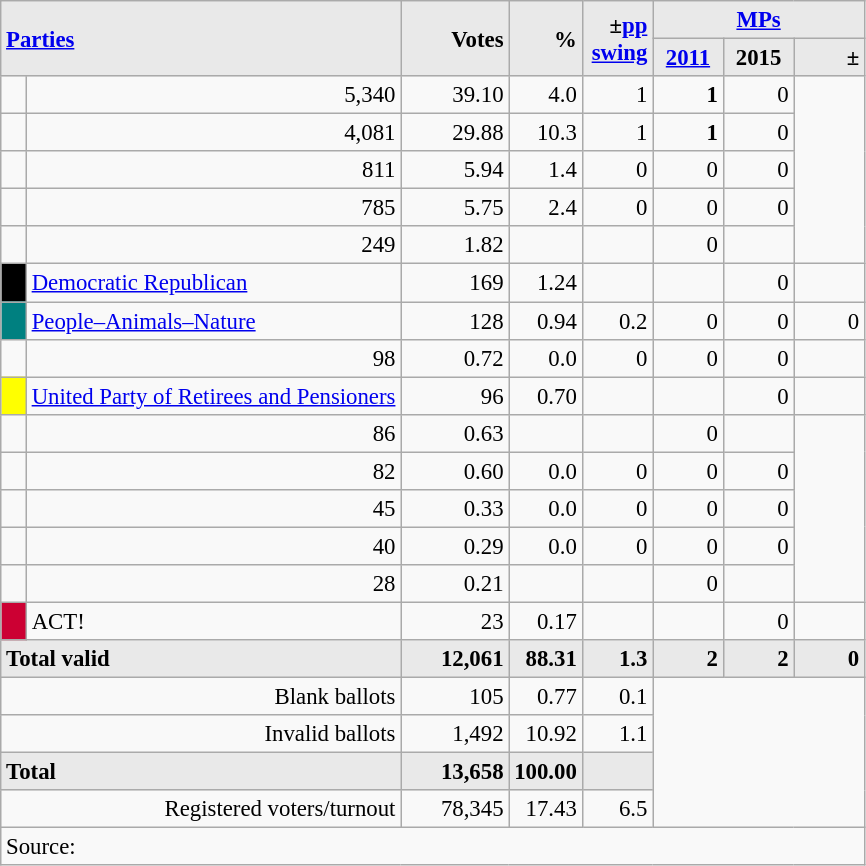<table class="wikitable" style="text-align:right; font-size:95%;">
<tr>
<th rowspan="2" colspan="2" style="background:#e9e9e9; text-align:left;" alignleft><a href='#'>Parties</a></th>
<th rowspan="2" style="background:#e9e9e9; text-align:right;">Votes</th>
<th rowspan="2" style="background:#e9e9e9; text-align:right;">%</th>
<th rowspan="2" style="background:#e9e9e9; text-align:right;">±<a href='#'>pp</a> <a href='#'>swing</a></th>
<th colspan="3" style="background:#e9e9e9; text-align:center;"><a href='#'>MPs</a></th>
</tr>
<tr style="background-color:#E9E9E9">
<th style="background-color:#E9E9E9;text-align:center;"><a href='#'>2011</a></th>
<th style="background-color:#E9E9E9;text-align:center;">2015</th>
<th style="background:#e9e9e9; text-align:right;">±</th>
</tr>
<tr>
<td> </td>
<td>5,340</td>
<td>39.10</td>
<td>4.0</td>
<td>1</td>
<td><strong>1</strong></td>
<td>0</td>
</tr>
<tr>
<td></td>
<td>4,081</td>
<td>29.88</td>
<td>10.3</td>
<td>1</td>
<td><strong>1</strong></td>
<td>0</td>
</tr>
<tr>
<td></td>
<td>811</td>
<td>5.94</td>
<td>1.4</td>
<td>0</td>
<td>0</td>
<td>0</td>
</tr>
<tr>
<td></td>
<td>785</td>
<td>5.75</td>
<td>2.4</td>
<td>0</td>
<td>0</td>
<td>0</td>
</tr>
<tr>
<td></td>
<td>249</td>
<td>1.82</td>
<td></td>
<td></td>
<td>0</td>
<td></td>
</tr>
<tr>
<td style="width: 10px" bgcolor=black align="center"></td>
<td align=left><a href='#'>Democratic Republican</a></td>
<td>169</td>
<td>1.24</td>
<td></td>
<td></td>
<td>0</td>
<td></td>
</tr>
<tr>
<td style="width: 10px" bgcolor="teal" align="center"></td>
<td align="left"><a href='#'>People–Animals–Nature</a></td>
<td>128</td>
<td>0.94</td>
<td>0.2</td>
<td>0</td>
<td>0</td>
<td>0</td>
</tr>
<tr>
<td></td>
<td>98</td>
<td>0.72</td>
<td>0.0</td>
<td>0</td>
<td>0</td>
<td>0</td>
</tr>
<tr>
<td style="width: 10px" bgcolor=yellow align="center"></td>
<td align=left><a href='#'>United Party of Retirees and Pensioners</a></td>
<td>96</td>
<td>0.70</td>
<td></td>
<td></td>
<td>0</td>
<td></td>
</tr>
<tr>
<td></td>
<td>86</td>
<td>0.63</td>
<td></td>
<td></td>
<td>0</td>
<td></td>
</tr>
<tr>
<td></td>
<td>82</td>
<td>0.60</td>
<td>0.0</td>
<td>0</td>
<td>0</td>
<td>0</td>
</tr>
<tr>
<td></td>
<td>45</td>
<td>0.33</td>
<td>0.0</td>
<td>0</td>
<td>0</td>
<td>0</td>
</tr>
<tr>
<td></td>
<td>40</td>
<td>0.29</td>
<td>0.0</td>
<td>0</td>
<td>0</td>
<td>0</td>
</tr>
<tr>
<td></td>
<td>28</td>
<td>0.21</td>
<td></td>
<td></td>
<td>0</td>
<td></td>
</tr>
<tr>
<td style="width:10px; background:#CC0033; text-align:center;"></td>
<td style="text-align:left;">ACT! </td>
<td>23</td>
<td>0.17</td>
<td></td>
<td></td>
<td>0</td>
<td></td>
</tr>
<tr>
<td colspan=2 align=left style="background-color:#E9E9E9"><strong>Total valid</strong></td>
<td width="65" align="right" style="background-color:#E9E9E9"><strong>12,061</strong></td>
<td width="40" align="right" style="background-color:#E9E9E9"><strong>88.31</strong></td>
<td width="40" align="right" style="background-color:#E9E9E9"><strong>1.3</strong></td>
<td width="40" align="right" style="background-color:#E9E9E9"><strong>2</strong></td>
<td width="40" align="right" style="background-color:#E9E9E9"><strong>2</strong></td>
<td width="40" align="right" style="background-color:#E9E9E9"><strong>0</strong></td>
</tr>
<tr>
<td colspan=2>Blank ballots</td>
<td>105</td>
<td>0.77</td>
<td>0.1</td>
<td colspan=4 rowspan=4></td>
</tr>
<tr>
<td colspan=2>Invalid ballots</td>
<td>1,492</td>
<td>10.92</td>
<td>1.1</td>
</tr>
<tr>
<td colspan=2 width="259" align=left style="background-color:#E9E9E9"><strong>Total</strong></td>
<td width="50" align="right" style="background-color:#E9E9E9"><strong>13,658</strong></td>
<td width="40" align="right" style="background-color:#E9E9E9"><strong>100.00</strong></td>
<td width="40" align="right" style="background-color:#E9E9E9"></td>
</tr>
<tr>
<td colspan=2>Registered voters/turnout</td>
<td>78,345</td>
<td>17.43</td>
<td>6.5</td>
</tr>
<tr>
<td colspan=11 align=left>Source: </td>
</tr>
</table>
